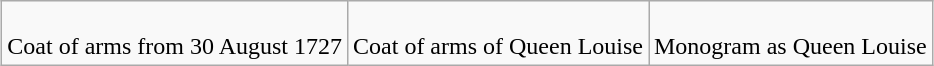<table class="wikitable" style="margin:1em auto; text-align:center;">
<tr>
<td><br>Coat of arms from 30 August 1727</td>
<td><br>Coat of arms of Queen Louise</td>
<td><br>Monogram as Queen Louise</td>
</tr>
</table>
